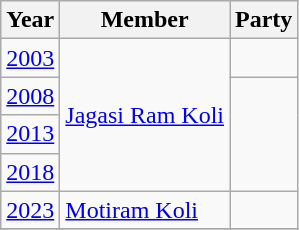<table class="wikitable sortable">
<tr>
<th>Year</th>
<th>Member</th>
<th colspan=2>Party</th>
</tr>
<tr>
<td><a href='#'>2003</a></td>
<td rowspan=4><a href='#'>Jagasi Ram Koli</a></td>
<td></td>
</tr>
<tr>
<td><a href='#'>2008</a></td>
</tr>
<tr>
<td><a href='#'>2013</a></td>
</tr>
<tr>
<td><a href='#'>2018</a></td>
</tr>
<tr>
<td><a href='#'>2023</a></td>
<td><a href='#'>Motiram Koli</a></td>
<td></td>
</tr>
<tr>
</tr>
</table>
